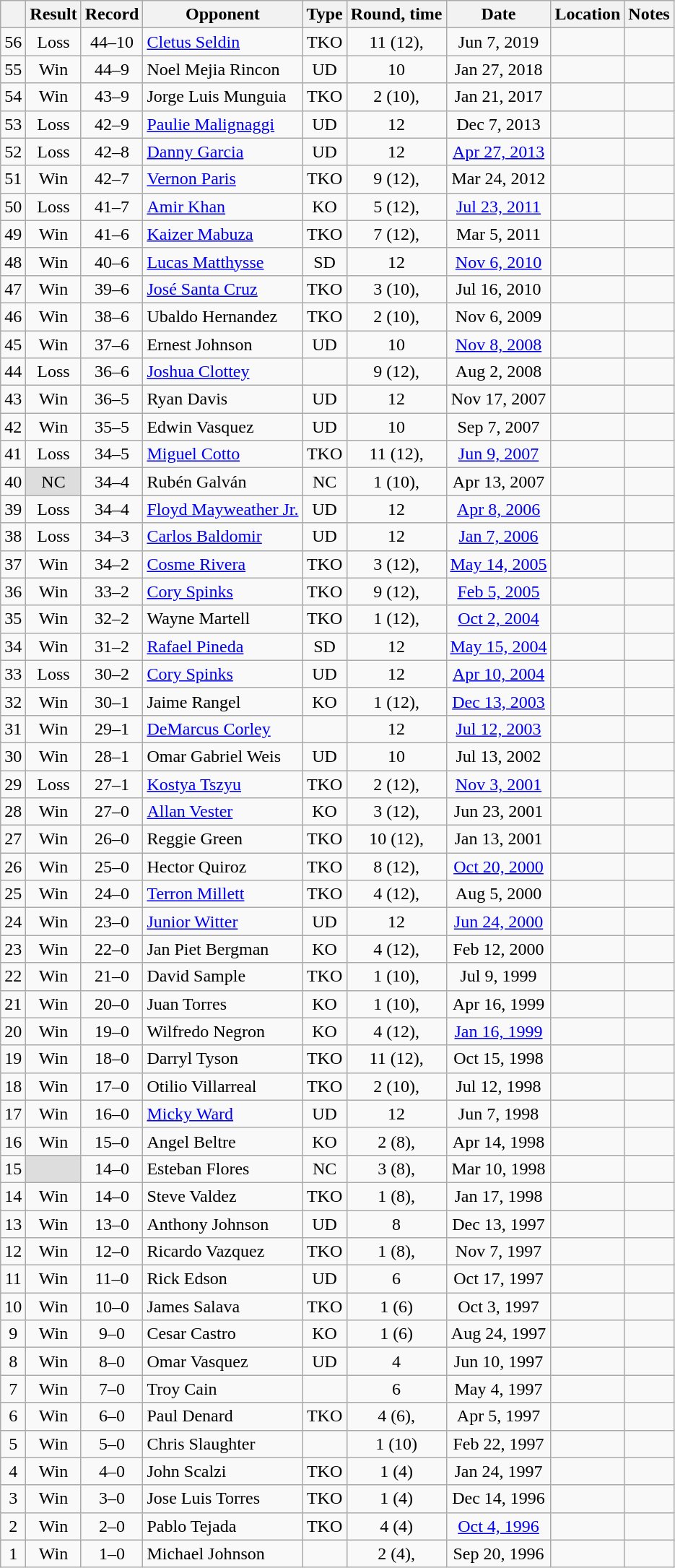<table class="wikitable" style="text-align:center">
<tr>
<th></th>
<th>Result</th>
<th>Record</th>
<th>Opponent</th>
<th>Type</th>
<th>Round, time</th>
<th>Date</th>
<th>Location</th>
<th>Notes</th>
</tr>
<tr>
<td>56</td>
<td>Loss</td>
<td>44–10 </td>
<td style="text-align:left;"><a href='#'>Cletus Seldin</a></td>
<td>TKO</td>
<td>11 (12), </td>
<td>Jun 7, 2019</td>
<td style="text-align:left;"></td>
<td style="text-align:left;"></td>
</tr>
<tr>
<td>55</td>
<td>Win</td>
<td>44–9 </td>
<td style="text-align:left;">Noel Mejia Rincon</td>
<td>UD</td>
<td>10</td>
<td>Jan 27, 2018</td>
<td style="text-align:left;"></td>
<td></td>
</tr>
<tr>
<td>54</td>
<td>Win</td>
<td>43–9 </td>
<td style="text-align:left;">Jorge Luis Munguia</td>
<td>TKO</td>
<td>2 (10), </td>
<td>Jan 21, 2017</td>
<td style="text-align:left;"></td>
<td></td>
</tr>
<tr>
<td>53</td>
<td>Loss</td>
<td>42–9 </td>
<td style="text-align:left;"><a href='#'>Paulie Malignaggi</a></td>
<td>UD</td>
<td>12</td>
<td>Dec 7, 2013</td>
<td style="text-align:left;"></td>
<td style="text-align:left;"></td>
</tr>
<tr>
<td>52</td>
<td>Loss</td>
<td>42–8 </td>
<td style="text-align:left;"><a href='#'>Danny Garcia</a></td>
<td>UD</td>
<td>12</td>
<td><a href='#'>Apr 27, 2013</a></td>
<td style="text-align:left;"></td>
<td style="text-align:left;"></td>
</tr>
<tr>
<td>51</td>
<td>Win</td>
<td>42–7 </td>
<td style="text-align:left;"><a href='#'>Vernon Paris</a></td>
<td>TKO</td>
<td>9 (12), </td>
<td>Mar 24, 2012</td>
<td style="text-align:left;"></td>
<td></td>
</tr>
<tr>
<td>50</td>
<td>Loss</td>
<td>41–7 </td>
<td style="text-align:left;"><a href='#'>Amir Khan</a></td>
<td>KO</td>
<td>5 (12), </td>
<td><a href='#'>Jul 23, 2011</a></td>
<td style="text-align:left;"></td>
<td style="text-align:left;"></td>
</tr>
<tr>
<td>49</td>
<td>Win</td>
<td>41–6 </td>
<td style="text-align:left;"><a href='#'>Kaizer Mabuza</a></td>
<td>TKO</td>
<td>7 (12), </td>
<td>Mar 5, 2011</td>
<td style="text-align:left;"></td>
<td style="text-align:left;"></td>
</tr>
<tr>
<td>48</td>
<td>Win</td>
<td>40–6 </td>
<td style="text-align:left;"><a href='#'>Lucas Matthysse</a></td>
<td>SD</td>
<td>12</td>
<td><a href='#'>Nov 6, 2010</a></td>
<td style="text-align:left;"></td>
<td style="text-align:left;"></td>
</tr>
<tr>
<td>47</td>
<td>Win</td>
<td>39–6 </td>
<td style="text-align:left;"><a href='#'>José Santa Cruz</a></td>
<td>TKO</td>
<td>3 (10), </td>
<td>Jul 16, 2010</td>
<td style="text-align:left;"></td>
<td></td>
</tr>
<tr>
<td>46</td>
<td>Win</td>
<td>38–6 </td>
<td style="text-align:left;">Ubaldo Hernandez</td>
<td>TKO</td>
<td>2 (10), </td>
<td>Nov 6, 2009</td>
<td style="text-align:left;"></td>
<td></td>
</tr>
<tr>
<td>45</td>
<td>Win</td>
<td>37–6 </td>
<td style="text-align:left;">Ernest Johnson</td>
<td>UD</td>
<td>10</td>
<td><a href='#'>Nov 8, 2008</a></td>
<td style="text-align:left;"></td>
<td></td>
</tr>
<tr>
<td>44</td>
<td>Loss</td>
<td>36–6 </td>
<td style="text-align:left;"><a href='#'>Joshua Clottey</a></td>
<td></td>
<td>9 (12), </td>
<td>Aug 2, 2008</td>
<td style="text-align:left;"></td>
<td style="text-align:left;"></td>
</tr>
<tr>
<td>43</td>
<td>Win</td>
<td>36–5 </td>
<td style="text-align:left;">Ryan Davis</td>
<td>UD</td>
<td>12</td>
<td>Nov 17, 2007</td>
<td style="text-align:left;"></td>
<td style="text-align:left;"></td>
</tr>
<tr>
<td>42</td>
<td>Win</td>
<td>35–5 </td>
<td style="text-align:left;">Edwin Vasquez</td>
<td>UD</td>
<td>10</td>
<td>Sep 7, 2007</td>
<td style="text-align:left;"></td>
<td></td>
</tr>
<tr>
<td>41</td>
<td>Loss</td>
<td>34–5 </td>
<td style="text-align:left;"><a href='#'>Miguel Cotto</a></td>
<td>TKO</td>
<td>11 (12), </td>
<td><a href='#'>Jun 9, 2007</a></td>
<td style="text-align:left;"></td>
<td style="text-align:left;"></td>
</tr>
<tr>
<td>40</td>
<td style="background:#DDD">NC</td>
<td>34–4 </td>
<td style="text-align:left;">Rubén Galván</td>
<td>NC</td>
<td>1 (10), </td>
<td>Apr 13, 2007</td>
<td style="text-align:left;"></td>
<td style="text-align:left;"></td>
</tr>
<tr>
<td>39</td>
<td>Loss</td>
<td>34–4 </td>
<td style="text-align:left;"><a href='#'>Floyd Mayweather Jr.</a></td>
<td>UD</td>
<td>12</td>
<td><a href='#'>Apr 8, 2006</a></td>
<td style="text-align:left;"></td>
<td style="text-align:left;"></td>
</tr>
<tr>
<td>38</td>
<td>Loss</td>
<td>34–3 </td>
<td style="text-align:left;"><a href='#'>Carlos Baldomir</a></td>
<td>UD</td>
<td>12</td>
<td><a href='#'>Jan 7, 2006</a></td>
<td style="text-align:left;"></td>
<td style="text-align:left;"></td>
</tr>
<tr>
<td>37</td>
<td>Win</td>
<td>34–2 </td>
<td style="text-align:left;"><a href='#'>Cosme Rivera</a></td>
<td>TKO</td>
<td>3 (12), </td>
<td><a href='#'>May 14, 2005</a></td>
<td style="text-align:left;"></td>
<td style="text-align:left;"></td>
</tr>
<tr>
<td>36</td>
<td>Win</td>
<td>33–2 </td>
<td style="text-align:left;"><a href='#'>Cory Spinks</a></td>
<td>TKO</td>
<td>9 (12), </td>
<td><a href='#'>Feb 5, 2005</a></td>
<td style="text-align:left;"></td>
<td style="text-align:left;"></td>
</tr>
<tr>
<td>35</td>
<td>Win</td>
<td>32–2 </td>
<td style="text-align:left;">Wayne Martell</td>
<td>TKO</td>
<td>1 (12), </td>
<td><a href='#'>Oct 2, 2004</a></td>
<td style="text-align:left;"></td>
<td style="text-align:left;"></td>
</tr>
<tr>
<td>34</td>
<td>Win</td>
<td>31–2 </td>
<td style="text-align:left;"><a href='#'>Rafael Pineda</a></td>
<td>SD</td>
<td>12</td>
<td><a href='#'>May 15, 2004</a></td>
<td style="text-align:left;"></td>
<td style="text-align:left;"></td>
</tr>
<tr>
<td>33</td>
<td>Loss</td>
<td>30–2 </td>
<td style="text-align:left;"><a href='#'>Cory Spinks</a></td>
<td>UD</td>
<td>12</td>
<td><a href='#'>Apr 10, 2004</a></td>
<td style="text-align:left;"></td>
<td style="text-align:left;"></td>
</tr>
<tr>
<td>32</td>
<td>Win</td>
<td>30–1 </td>
<td style="text-align:left;">Jaime Rangel</td>
<td>KO</td>
<td>1 (12), </td>
<td><a href='#'>Dec 13, 2003</a></td>
<td style="text-align:left;"></td>
<td style="text-align:left;"></td>
</tr>
<tr>
<td>31</td>
<td>Win</td>
<td>29–1 </td>
<td style="text-align:left;"><a href='#'>DeMarcus Corley</a></td>
<td></td>
<td>12</td>
<td><a href='#'>Jul 12, 2003</a></td>
<td style="text-align:left;"></td>
<td style="text-align:left;"></td>
</tr>
<tr>
<td>30</td>
<td>Win</td>
<td>28–1 </td>
<td style="text-align:left;">Omar Gabriel Weis</td>
<td>UD</td>
<td>10</td>
<td>Jul 13, 2002</td>
<td style="text-align:left;"></td>
<td></td>
</tr>
<tr>
<td>29</td>
<td>Loss</td>
<td>27–1 </td>
<td style="text-align:left;"><a href='#'>Kostya Tszyu</a></td>
<td>TKO</td>
<td>2 (12), </td>
<td><a href='#'>Nov 3, 2001</a></td>
<td style="text-align:left;"></td>
<td style="text-align:left;"></td>
</tr>
<tr>
<td>28</td>
<td>Win</td>
<td>27–0 </td>
<td style="text-align:left;"><a href='#'>Allan Vester</a></td>
<td>KO</td>
<td>3 (12), </td>
<td>Jun 23, 2001</td>
<td style="text-align:left;"></td>
<td style="text-align:left;"></td>
</tr>
<tr>
<td>27</td>
<td>Win</td>
<td>26–0 </td>
<td style="text-align:left;">Reggie Green</td>
<td>TKO</td>
<td>10 (12), </td>
<td>Jan 13, 2001</td>
<td style="text-align:left;"></td>
<td style="text-align:left;"></td>
</tr>
<tr>
<td>26</td>
<td>Win</td>
<td>25–0 </td>
<td style="text-align:left;">Hector Quiroz</td>
<td>TKO</td>
<td>8 (12), </td>
<td><a href='#'>Oct 20, 2000</a></td>
<td style="text-align:left;"></td>
<td style="text-align:left;"></td>
</tr>
<tr>
<td>25</td>
<td>Win</td>
<td>24–0 </td>
<td style="text-align:left;"><a href='#'>Terron Millett</a></td>
<td>TKO</td>
<td>4 (12), </td>
<td>Aug 5, 2000</td>
<td style="text-align:left;"></td>
<td style="text-align:left;"></td>
</tr>
<tr>
<td>24</td>
<td>Win</td>
<td>23–0 </td>
<td style="text-align:left;"><a href='#'>Junior Witter</a></td>
<td>UD</td>
<td>12</td>
<td><a href='#'>Jun 24, 2000</a></td>
<td style="text-align:left;"></td>
<td style="text-align:left;"></td>
</tr>
<tr>
<td>23</td>
<td>Win</td>
<td>22–0 </td>
<td style="text-align:left;">Jan Piet Bergman</td>
<td>KO</td>
<td>4 (12), </td>
<td>Feb 12, 2000</td>
<td style="text-align:left;"></td>
<td style="text-align:left;"></td>
</tr>
<tr>
<td>22</td>
<td>Win</td>
<td>21–0 </td>
<td style="text-align:left;">David Sample</td>
<td>TKO</td>
<td>1 (10), </td>
<td>Jul 9, 1999</td>
<td style="text-align:left;"></td>
<td></td>
</tr>
<tr>
<td>21</td>
<td>Win</td>
<td>20–0 </td>
<td style="text-align:left;">Juan Torres</td>
<td>KO</td>
<td>1 (10), </td>
<td>Apr 16, 1999</td>
<td style="text-align:left;"></td>
<td></td>
</tr>
<tr>
<td>20</td>
<td>Win</td>
<td>19–0 </td>
<td style="text-align:left;">Wilfredo Negron</td>
<td>KO</td>
<td>4 (12), </td>
<td><a href='#'>Jan 16, 1999</a></td>
<td style="text-align:left;"></td>
<td style="text-align:left;"></td>
</tr>
<tr>
<td>19</td>
<td>Win</td>
<td>18–0 </td>
<td style="text-align:left;">Darryl Tyson</td>
<td>TKO</td>
<td>11 (12), </td>
<td>Oct 15, 1998</td>
<td style="text-align:left;"></td>
<td style="text-align:left;"></td>
</tr>
<tr>
<td>18</td>
<td>Win</td>
<td>17–0 </td>
<td style="text-align:left;">Otilio Villarreal</td>
<td>TKO</td>
<td>2 (10), </td>
<td>Jul 12, 1998</td>
<td style="text-align:left;"></td>
<td></td>
</tr>
<tr>
<td>17</td>
<td>Win</td>
<td>16–0 </td>
<td style="text-align:left;"><a href='#'>Micky Ward</a></td>
<td>UD</td>
<td>12</td>
<td>Jun 7, 1998</td>
<td style="text-align:left;"></td>
<td style="text-align:left;"></td>
</tr>
<tr>
<td>16</td>
<td>Win</td>
<td>15–0 </td>
<td style="text-align:left;">Angel Beltre</td>
<td>KO</td>
<td>2 (8), </td>
<td>Apr 14, 1998</td>
<td style="text-align:left;"></td>
<td></td>
</tr>
<tr>
<td>15</td>
<td style="background:#DDD"></td>
<td>14–0 </td>
<td style="text-align:left;">Esteban Flores</td>
<td>NC</td>
<td>3 (8), </td>
<td>Mar 10, 1998</td>
<td style="text-align:left;"></td>
<td style="text-align:left;"></td>
</tr>
<tr>
<td>14</td>
<td>Win</td>
<td>14–0</td>
<td style="text-align:left;">Steve Valdez</td>
<td>TKO</td>
<td>1 (8), </td>
<td>Jan 17, 1998</td>
<td style="text-align:left;"></td>
<td></td>
</tr>
<tr>
<td>13</td>
<td>Win</td>
<td>13–0</td>
<td style="text-align:left;">Anthony Johnson</td>
<td>UD</td>
<td>8</td>
<td>Dec 13, 1997</td>
<td style="text-align:left;"></td>
<td></td>
</tr>
<tr>
<td>12</td>
<td>Win</td>
<td>12–0</td>
<td style="text-align:left;">Ricardo Vazquez</td>
<td>TKO</td>
<td>1 (8), </td>
<td>Nov 7, 1997</td>
<td style="text-align:left;"></td>
<td></td>
</tr>
<tr>
<td>11</td>
<td>Win</td>
<td>11–0</td>
<td style="text-align:left;">Rick Edson</td>
<td>UD</td>
<td>6</td>
<td>Oct 17, 1997</td>
<td style="text-align:left;"></td>
<td></td>
</tr>
<tr>
<td>10</td>
<td>Win</td>
<td>10–0</td>
<td style="text-align:left;">James Salava</td>
<td>TKO</td>
<td>1 (6)</td>
<td>Oct 3, 1997</td>
<td style="text-align:left;"></td>
<td></td>
</tr>
<tr>
<td>9</td>
<td>Win</td>
<td>9–0</td>
<td style="text-align:left;">Cesar Castro</td>
<td>KO</td>
<td>1 (6)</td>
<td>Aug 24, 1997</td>
<td style="text-align:left;"></td>
<td></td>
</tr>
<tr>
<td>8</td>
<td>Win</td>
<td>8–0</td>
<td style="text-align:left;">Omar Vasquez</td>
<td>UD</td>
<td>4</td>
<td>Jun 10, 1997</td>
<td style="text-align:left;"></td>
<td></td>
</tr>
<tr>
<td>7</td>
<td>Win</td>
<td>7–0</td>
<td style="text-align:left;">Troy Cain</td>
<td></td>
<td>6</td>
<td>May 4, 1997</td>
<td style="text-align:left;"></td>
<td></td>
</tr>
<tr>
<td>6</td>
<td>Win</td>
<td>6–0</td>
<td style="text-align:left;">Paul Denard</td>
<td>TKO</td>
<td>4 (6), </td>
<td>Apr 5, 1997</td>
<td style="text-align:left;"></td>
<td></td>
</tr>
<tr>
<td>5</td>
<td>Win</td>
<td>5–0</td>
<td style="text-align:left;">Chris Slaughter</td>
<td></td>
<td>1 (10)</td>
<td>Feb 22, 1997</td>
<td style="text-align:left;"></td>
<td></td>
</tr>
<tr>
<td>4</td>
<td>Win</td>
<td>4–0</td>
<td style="text-align:left;">John Scalzi</td>
<td>TKO</td>
<td>1 (4)</td>
<td>Jan 24, 1997</td>
<td style="text-align:left;"></td>
<td></td>
</tr>
<tr>
<td>3</td>
<td>Win</td>
<td>3–0</td>
<td style="text-align:left;">Jose Luis Torres</td>
<td>TKO</td>
<td>1 (4)</td>
<td>Dec 14, 1996</td>
<td style="text-align:left;"></td>
<td></td>
</tr>
<tr>
<td>2</td>
<td>Win</td>
<td>2–0</td>
<td style="text-align:left;">Pablo Tejada</td>
<td>TKO</td>
<td>4 (4)</td>
<td><a href='#'>Oct 4, 1996</a></td>
<td style="text-align:left;"></td>
<td></td>
</tr>
<tr>
<td>1</td>
<td>Win</td>
<td>1–0</td>
<td style="text-align:left;">Michael Johnson</td>
<td></td>
<td>2 (4), </td>
<td>Sep 20, 1996</td>
<td style="text-align:left;"></td>
<td></td>
</tr>
</table>
